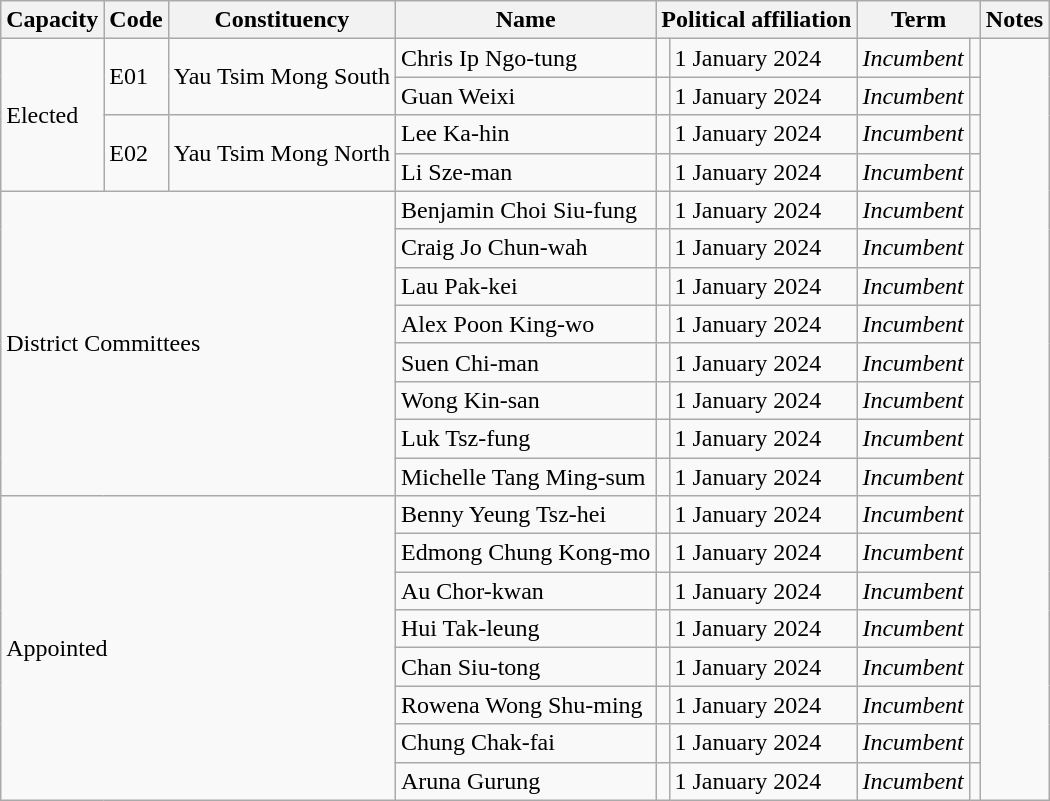<table class="wikitable sortable" border=1>
<tr>
<th>Capacity</th>
<th>Code</th>
<th>Constituency</th>
<th>Name</th>
<th colspan=2>Political affiliation</th>
<th colspan="2">Term</th>
<th class="unsortable">Notes</th>
</tr>
<tr>
<td rowspan="4">Elected</td>
<td rowspan="2">E01</td>
<td rowspan="2">Yau Tsim Mong South</td>
<td>Chris Ip Ngo-tung</td>
<td></td>
<td>1 January 2024</td>
<td><em>Incumbent</em></td>
<td></td>
</tr>
<tr>
<td>Guan Weixi</td>
<td></td>
<td>1 January 2024</td>
<td><em>Incumbent</em></td>
<td></td>
</tr>
<tr>
<td rowspan="2">E02</td>
<td rowspan="2">Yau Tsim Mong North</td>
<td>Lee Ka-hin</td>
<td></td>
<td>1 January 2024</td>
<td><em>Incumbent</em></td>
<td></td>
</tr>
<tr>
<td>Li Sze-man</td>
<td></td>
<td>1 January 2024</td>
<td><em>Incumbent</em></td>
<td></td>
</tr>
<tr>
<td colspan="3" rowspan="8">District Committees</td>
<td>Benjamin Choi Siu-fung</td>
<td></td>
<td>1 January 2024</td>
<td><em>Incumbent</em></td>
<td></td>
</tr>
<tr>
<td>Craig Jo Chun-wah</td>
<td></td>
<td>1 January 2024</td>
<td><em>Incumbent</em></td>
<td></td>
</tr>
<tr>
<td>Lau Pak-kei</td>
<td></td>
<td>1 January 2024</td>
<td><em>Incumbent</em></td>
<td></td>
</tr>
<tr>
<td>Alex Poon King-wo</td>
<td></td>
<td>1 January 2024</td>
<td><em>Incumbent</em></td>
<td></td>
</tr>
<tr>
<td>Suen Chi-man</td>
<td></td>
<td>1 January 2024</td>
<td><em>Incumbent</em></td>
<td></td>
</tr>
<tr>
<td>Wong Kin-san</td>
<td></td>
<td>1 January 2024</td>
<td><em>Incumbent</em></td>
<td></td>
</tr>
<tr>
<td>Luk Tsz-fung</td>
<td></td>
<td>1 January 2024</td>
<td><em>Incumbent</em></td>
<td></td>
</tr>
<tr>
<td>Michelle Tang Ming-sum</td>
<td></td>
<td>1 January 2024</td>
<td><em>Incumbent</em></td>
<td></td>
</tr>
<tr>
<td colspan="3" rowspan="8">Appointed</td>
<td>Benny Yeung Tsz-hei</td>
<td></td>
<td>1 January 2024</td>
<td><em>Incumbent</em></td>
<td></td>
</tr>
<tr>
<td>Edmong Chung Kong-mo</td>
<td></td>
<td>1 January 2024</td>
<td><em>Incumbent</em></td>
<td></td>
</tr>
<tr>
<td>Au Chor-kwan</td>
<td></td>
<td>1 January 2024</td>
<td><em>Incumbent</em></td>
<td></td>
</tr>
<tr>
<td>Hui Tak-leung</td>
<td></td>
<td>1 January 2024</td>
<td><em>Incumbent</em></td>
<td></td>
</tr>
<tr>
<td>Chan Siu-tong</td>
<td></td>
<td>1 January 2024</td>
<td><em>Incumbent</em></td>
<td></td>
</tr>
<tr>
<td>Rowena Wong Shu-ming</td>
<td></td>
<td>1 January 2024</td>
<td><em>Incumbent</em></td>
<td></td>
</tr>
<tr>
<td>Chung Chak-fai</td>
<td></td>
<td>1 January 2024</td>
<td><em>Incumbent</em></td>
<td></td>
</tr>
<tr>
<td>Aruna Gurung</td>
<td></td>
<td>1 January 2024</td>
<td><em>Incumbent</em></td>
<td></td>
</tr>
</table>
